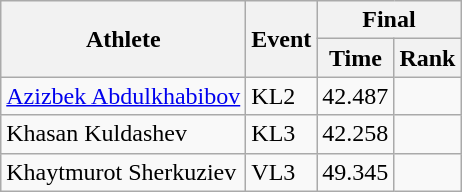<table class="wikitable">
<tr>
<th rowspan="2">Athlete</th>
<th rowspan="2">Event</th>
<th colspan="2">Final</th>
</tr>
<tr>
<th>Time</th>
<th>Rank</th>
</tr>
<tr>
<td><a href='#'>Azizbek Abdulkhabibov</a></td>
<td>KL2</td>
<td>42.487</td>
<td></td>
</tr>
<tr>
<td>Khasan Kuldashev</td>
<td>KL3</td>
<td>42.258</td>
<td></td>
</tr>
<tr>
<td>Khaytmurot Sherkuziev</td>
<td>VL3</td>
<td>49.345</td>
<td></td>
</tr>
</table>
